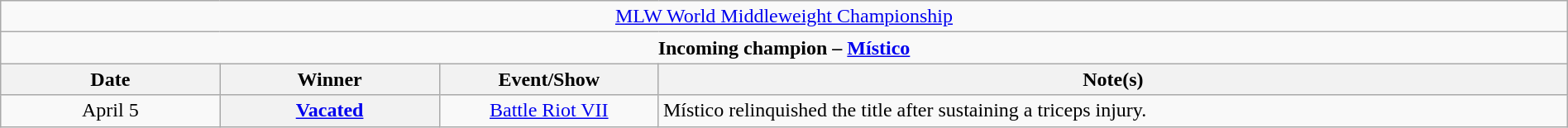<table class="wikitable" style="text-align:center; width:100%;">
<tr>
<td colspan="4" style="text-align: center;"><a href='#'>MLW World Middleweight Championship</a></td>
</tr>
<tr>
<td colspan="4" style="text-align: center;"><strong>Incoming champion – <a href='#'>Místico</a></strong></td>
</tr>
<tr>
<th width=14%>Date</th>
<th width=14%>Winner</th>
<th width=14%>Event/Show</th>
<th width=58%>Note(s)</th>
</tr>
<tr>
<td>April 5</td>
<th><a href='#'>Vacated</a></th>
<td><a href='#'>Battle Riot VII</a></td>
<td align=left>Místico relinquished the title after sustaining a triceps injury.</td>
</tr>
</table>
